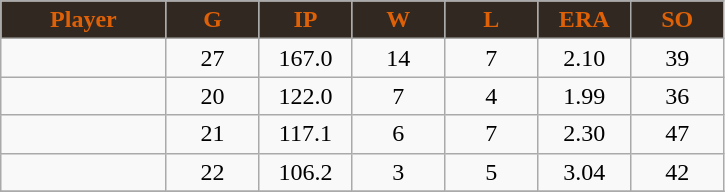<table class="wikitable sortable">
<tr>
<th style="background:#312821;color:#de6108;" width="16%">Player</th>
<th style="background:#312821;color:#de6108;" width="9%">G</th>
<th style="background:#312821;color:#de6108;" width="9%">IP</th>
<th style="background:#312821;color:#de6108;" width="9%">W</th>
<th style="background:#312821;color:#de6108;" width="9%">L</th>
<th style="background:#312821;color:#de6108;" width="9%">ERA</th>
<th style="background:#312821;color:#de6108;" width="9%">SO</th>
</tr>
<tr align="center">
<td></td>
<td>27</td>
<td>167.0</td>
<td>14</td>
<td>7</td>
<td>2.10</td>
<td>39</td>
</tr>
<tr align="center">
<td></td>
<td>20</td>
<td>122.0</td>
<td>7</td>
<td>4</td>
<td>1.99</td>
<td>36</td>
</tr>
<tr align="center">
<td></td>
<td>21</td>
<td>117.1</td>
<td>6</td>
<td>7</td>
<td>2.30</td>
<td>47</td>
</tr>
<tr align="center">
<td></td>
<td>22</td>
<td>106.2</td>
<td>3</td>
<td>5</td>
<td>3.04</td>
<td>42</td>
</tr>
<tr align="center">
</tr>
</table>
